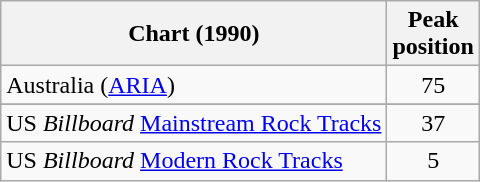<table class="wikitable sortable">
<tr>
<th>Chart (1990)</th>
<th>Peak<br>position</th>
</tr>
<tr>
<td>Australia (<a href='#'>ARIA</a>)</td>
<td align="center">75</td>
</tr>
<tr>
</tr>
<tr>
</tr>
<tr>
</tr>
<tr>
<td>US <em>Billboard</em> <a href='#'>Mainstream Rock Tracks</a></td>
<td align="center">37</td>
</tr>
<tr>
<td>US <em>Billboard</em> <a href='#'>Modern Rock Tracks</a></td>
<td align="center">5</td>
</tr>
</table>
